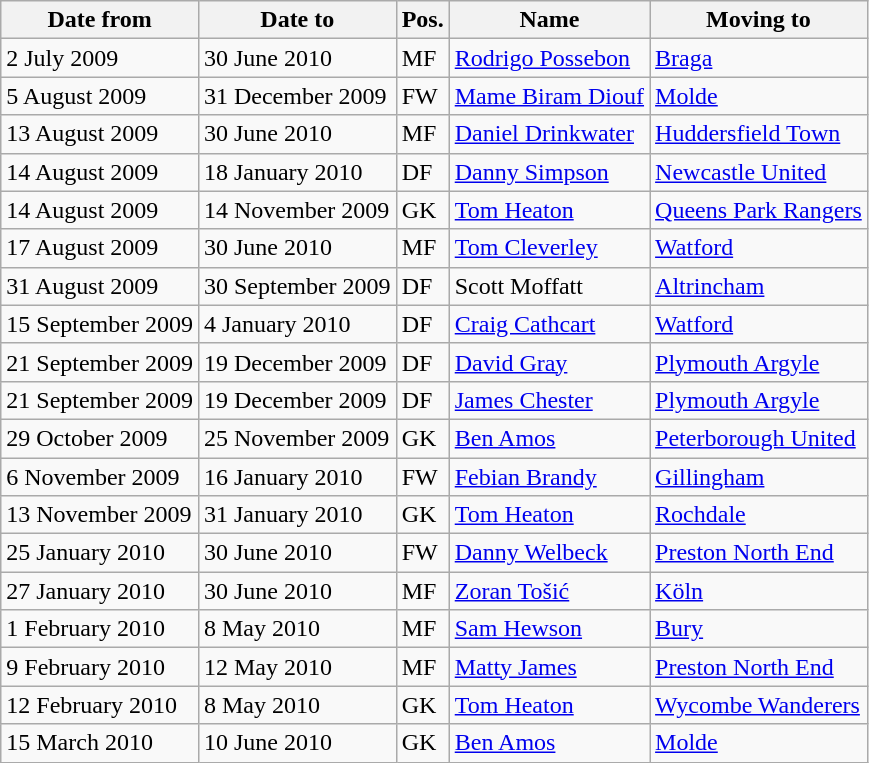<table class="wikitable">
<tr>
<th>Date from</th>
<th>Date to</th>
<th>Pos.</th>
<th>Name</th>
<th>Moving to</th>
</tr>
<tr>
<td>2 July 2009</td>
<td>30 June 2010</td>
<td>MF</td>
<td> <a href='#'>Rodrigo Possebon</a></td>
<td> <a href='#'>Braga</a></td>
</tr>
<tr>
<td>5 August 2009</td>
<td>31 December 2009</td>
<td>FW</td>
<td> <a href='#'>Mame Biram Diouf</a></td>
<td> <a href='#'>Molde</a></td>
</tr>
<tr>
<td>13 August 2009</td>
<td>30 June 2010</td>
<td>MF</td>
<td> <a href='#'>Daniel Drinkwater</a></td>
<td> <a href='#'>Huddersfield Town</a></td>
</tr>
<tr>
<td>14 August 2009</td>
<td>18 January 2010</td>
<td>DF</td>
<td> <a href='#'>Danny Simpson</a></td>
<td> <a href='#'>Newcastle United</a></td>
</tr>
<tr>
<td>14 August 2009</td>
<td>14 November 2009</td>
<td>GK</td>
<td> <a href='#'>Tom Heaton</a></td>
<td> <a href='#'>Queens Park Rangers</a></td>
</tr>
<tr>
<td>17 August 2009</td>
<td>30 June 2010</td>
<td>MF</td>
<td> <a href='#'>Tom Cleverley</a></td>
<td> <a href='#'>Watford</a></td>
</tr>
<tr>
<td>31 August 2009</td>
<td>30 September 2009</td>
<td>DF</td>
<td> Scott Moffatt</td>
<td> <a href='#'>Altrincham</a></td>
</tr>
<tr>
<td>15 September 2009</td>
<td>4 January 2010</td>
<td>DF</td>
<td> <a href='#'>Craig Cathcart</a></td>
<td> <a href='#'>Watford</a></td>
</tr>
<tr>
<td>21 September 2009</td>
<td>19 December 2009</td>
<td>DF</td>
<td> <a href='#'>David Gray</a></td>
<td> <a href='#'>Plymouth Argyle</a></td>
</tr>
<tr>
<td>21 September 2009</td>
<td>19 December 2009</td>
<td>DF</td>
<td> <a href='#'>James Chester</a></td>
<td> <a href='#'>Plymouth Argyle</a></td>
</tr>
<tr>
<td>29 October 2009</td>
<td>25 November 2009</td>
<td>GK</td>
<td> <a href='#'>Ben Amos</a></td>
<td> <a href='#'>Peterborough United</a></td>
</tr>
<tr>
<td>6 November 2009</td>
<td>16 January 2010</td>
<td>FW</td>
<td> <a href='#'>Febian Brandy</a></td>
<td> <a href='#'>Gillingham</a></td>
</tr>
<tr>
<td>13 November 2009</td>
<td>31 January 2010</td>
<td>GK</td>
<td> <a href='#'>Tom Heaton</a></td>
<td> <a href='#'>Rochdale</a></td>
</tr>
<tr>
<td>25 January 2010</td>
<td>30 June 2010</td>
<td>FW</td>
<td> <a href='#'>Danny Welbeck</a></td>
<td> <a href='#'>Preston North End</a></td>
</tr>
<tr>
<td>27 January 2010</td>
<td>30 June 2010</td>
<td>MF</td>
<td> <a href='#'>Zoran Tošić</a></td>
<td> <a href='#'>Köln</a></td>
</tr>
<tr>
<td>1 February 2010</td>
<td>8 May 2010</td>
<td>MF</td>
<td> <a href='#'>Sam Hewson</a></td>
<td> <a href='#'>Bury</a></td>
</tr>
<tr>
<td>9 February 2010</td>
<td>12 May 2010</td>
<td>MF</td>
<td> <a href='#'>Matty James</a></td>
<td> <a href='#'>Preston North End</a></td>
</tr>
<tr>
<td>12 February 2010</td>
<td>8 May 2010</td>
<td>GK</td>
<td> <a href='#'>Tom Heaton</a></td>
<td> <a href='#'>Wycombe Wanderers</a></td>
</tr>
<tr>
<td>15 March 2010</td>
<td>10 June 2010</td>
<td>GK</td>
<td> <a href='#'>Ben Amos</a></td>
<td> <a href='#'>Molde</a></td>
</tr>
</table>
